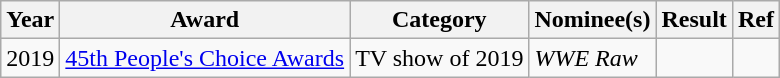<table class="wikitable sortable">
<tr>
<th>Year</th>
<th>Award</th>
<th>Category</th>
<th>Nominee(s)</th>
<th>Result</th>
<th class="unsortable">Ref</th>
</tr>
<tr>
<td>2019</td>
<td><a href='#'>45th People's Choice Awards</a></td>
<td>TV show of 2019</td>
<td><em>WWE Raw</em></td>
<td></td>
<td></td>
</tr>
</table>
